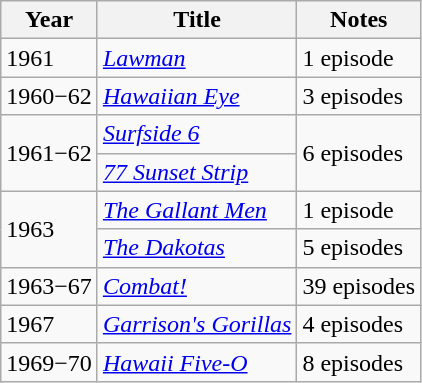<table class="wikitable">
<tr>
<th>Year</th>
<th>Title</th>
<th>Notes</th>
</tr>
<tr>
<td>1961</td>
<td><em><a href='#'>Lawman</a></em></td>
<td>1 episode</td>
</tr>
<tr>
<td>1960−62</td>
<td><em><a href='#'>Hawaiian Eye</a></em></td>
<td>3 episodes</td>
</tr>
<tr>
<td rowspan=2>1961−62</td>
<td><em><a href='#'>Surfside 6</a></em></td>
<td rowspan=2>6 episodes</td>
</tr>
<tr>
<td><em><a href='#'>77 Sunset Strip</a></em></td>
</tr>
<tr>
<td rowspan=2>1963</td>
<td><em><a href='#'>The Gallant Men</a></em></td>
<td>1 episode</td>
</tr>
<tr>
<td><em><a href='#'>The Dakotas</a></em></td>
<td>5 episodes</td>
</tr>
<tr>
<td>1963−67</td>
<td><em><a href='#'>Combat!</a></em></td>
<td>39 episodes</td>
</tr>
<tr>
<td>1967</td>
<td><em><a href='#'>Garrison's Gorillas</a></em></td>
<td>4 episodes</td>
</tr>
<tr>
<td>1969−70</td>
<td><em><a href='#'>Hawaii Five-O</a></em></td>
<td>8 episodes</td>
</tr>
</table>
